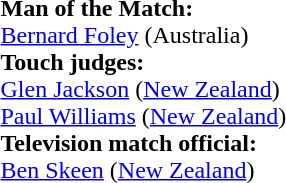<table style="width:50%">
<tr>
<td><br><strong>Man of the Match:</strong>
<br><a href='#'>Bernard Foley</a> (Australia)<br><strong>Touch judges:</strong>
<br><a href='#'>Glen Jackson</a> (<a href='#'>New Zealand</a>)
<br><a href='#'>Paul Williams</a> (<a href='#'>New Zealand</a>)
<br><strong>Television match official:</strong>
<br><a href='#'>Ben Skeen</a> (<a href='#'>New Zealand</a>)</td>
</tr>
</table>
